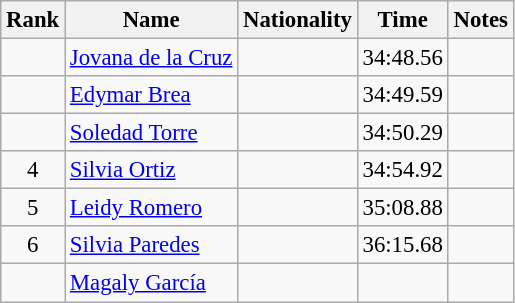<table class="wikitable sortable" style="text-align:center;font-size:95%">
<tr>
<th>Rank</th>
<th>Name</th>
<th>Nationality</th>
<th>Time</th>
<th>Notes</th>
</tr>
<tr>
<td></td>
<td align=left><a href='#'>Jovana de la Cruz</a></td>
<td align=left></td>
<td>34:48.56</td>
<td></td>
</tr>
<tr>
<td></td>
<td align=left><a href='#'>Edymar Brea</a></td>
<td align=left></td>
<td>34:49.59</td>
<td></td>
</tr>
<tr>
<td></td>
<td align=left><a href='#'>Soledad Torre</a></td>
<td align=left></td>
<td>34:50.29</td>
<td></td>
</tr>
<tr>
<td>4</td>
<td align=left><a href='#'>Silvia Ortiz</a></td>
<td align=left></td>
<td>34:54.92</td>
<td></td>
</tr>
<tr>
<td>5</td>
<td align=left><a href='#'>Leidy Romero</a></td>
<td align=left></td>
<td>35:08.88</td>
<td></td>
</tr>
<tr>
<td>6</td>
<td align=left><a href='#'>Silvia Paredes</a></td>
<td align=left></td>
<td>36:15.68</td>
<td></td>
</tr>
<tr>
<td></td>
<td align=left><a href='#'>Magaly García</a></td>
<td align=left></td>
<td></td>
<td></td>
</tr>
</table>
